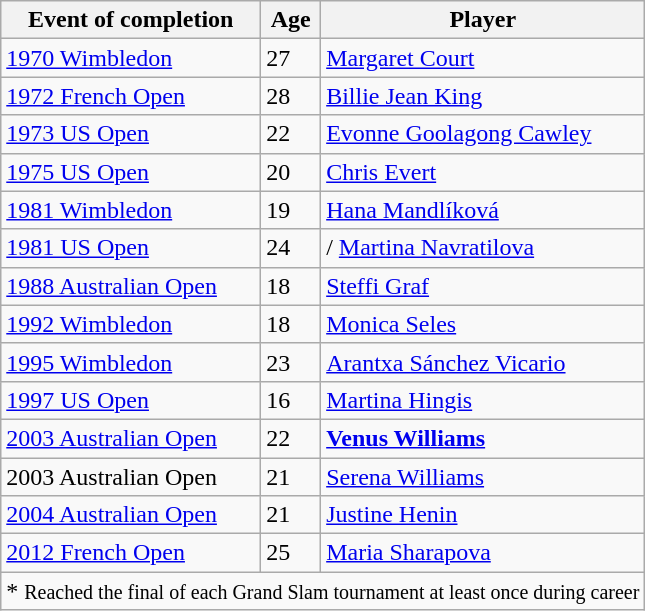<table class="wikitable">
<tr>
<th>Event of completion</th>
<th>Age</th>
<th>Player</th>
</tr>
<tr>
<td><a href='#'>1970 Wimbledon</a></td>
<td>27</td>
<td> <a href='#'>Margaret Court</a></td>
</tr>
<tr>
<td><a href='#'>1972 French Open</a></td>
<td>28</td>
<td> <a href='#'>Billie Jean King</a></td>
</tr>
<tr>
<td><a href='#'>1973 US Open</a></td>
<td>22</td>
<td> <a href='#'>Evonne Goolagong Cawley</a></td>
</tr>
<tr>
<td><a href='#'>1975 US Open</a></td>
<td>20</td>
<td> <a href='#'>Chris Evert</a></td>
</tr>
<tr>
<td><a href='#'>1981 Wimbledon</a></td>
<td>19</td>
<td> <a href='#'>Hana Mandlíková</a></td>
</tr>
<tr>
<td><a href='#'>1981 US Open</a></td>
<td>24</td>
<td>/ <a href='#'>Martina Navratilova</a></td>
</tr>
<tr>
<td><a href='#'>1988 Australian Open</a></td>
<td>18</td>
<td> <a href='#'>Steffi Graf</a></td>
</tr>
<tr>
<td><a href='#'>1992 Wimbledon</a></td>
<td>18</td>
<td> <a href='#'>Monica Seles</a></td>
</tr>
<tr>
<td><a href='#'>1995 Wimbledon</a></td>
<td>23</td>
<td> <a href='#'>Arantxa Sánchez Vicario</a></td>
</tr>
<tr>
<td><a href='#'>1997 US Open</a></td>
<td>16</td>
<td> <a href='#'>Martina Hingis</a></td>
</tr>
<tr>
<td><a href='#'>2003 Australian Open</a></td>
<td>22</td>
<td> <strong><a href='#'>Venus Williams</a></strong></td>
</tr>
<tr>
<td>2003 Australian Open</td>
<td>21</td>
<td> <a href='#'>Serena Williams</a></td>
</tr>
<tr>
<td><a href='#'>2004 Australian Open</a></td>
<td>21</td>
<td> <a href='#'>Justine Henin</a></td>
</tr>
<tr>
<td><a href='#'>2012 French Open</a></td>
<td>25</td>
<td> <a href='#'>Maria Sharapova</a></td>
</tr>
<tr>
<td colspan=3 align=center>* <small>Reached the final of each Grand Slam tournament at least once during career</small></td>
</tr>
</table>
